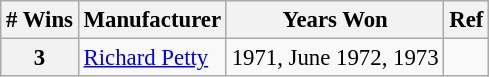<table class="wikitable" style="font-size: 95%;">
<tr>
<th># Wins</th>
<th>Manufacturer</th>
<th>Years Won</th>
<th>Ref</th>
</tr>
<tr>
<th>3</th>
<td><a href='#'>Richard Petty</a></td>
<td>1971, June 1972, 1973</td>
<td></td>
</tr>
</table>
